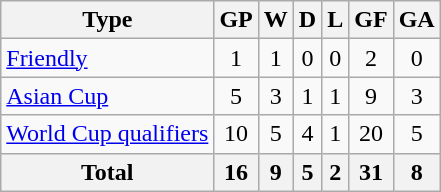<table class="wikitable" style="text-align:center">
<tr>
<th>Type</th>
<th>GP</th>
<th>W</th>
<th>D</th>
<th>L</th>
<th>GF</th>
<th>GA</th>
</tr>
<tr>
<td align=left><a href='#'>Friendly</a></td>
<td>1</td>
<td>1</td>
<td>0</td>
<td>0</td>
<td>2</td>
<td>0</td>
</tr>
<tr>
<td align=left><a href='#'>Asian Cup</a></td>
<td>5</td>
<td>3</td>
<td>1</td>
<td>1</td>
<td>9</td>
<td>3</td>
</tr>
<tr>
<td align=left><a href='#'>World Cup qualifiers</a></td>
<td>10</td>
<td>5</td>
<td>4</td>
<td>1</td>
<td>20</td>
<td>5</td>
</tr>
<tr>
<th>Total</th>
<th>16</th>
<th>9</th>
<th>5</th>
<th>2</th>
<th>31</th>
<th>8</th>
</tr>
</table>
